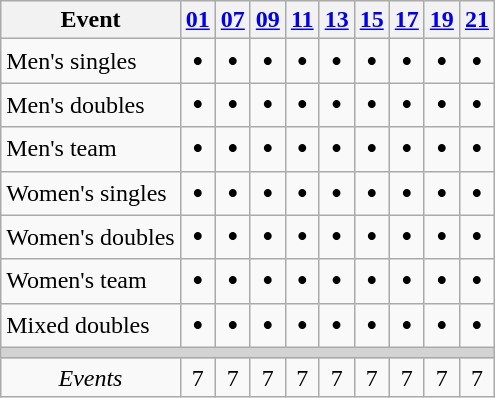<table class="wikitable" style="text-align:center">
<tr>
<th>Event</th>
<th><a href='#'>01</a></th>
<th><a href='#'>07</a></th>
<th><a href='#'>09</a></th>
<th><a href='#'>11</a></th>
<th><a href='#'>13</a></th>
<th><a href='#'>15</a></th>
<th><a href='#'>17</a></th>
<th><a href='#'>19</a></th>
<th><a href='#'>21</a></th>
</tr>
<tr>
<td align=left>Men's singles</td>
<td><big><strong>•</strong></big></td>
<td><big><strong>•</strong></big></td>
<td><big><strong>•</strong></big></td>
<td><big><strong>•</strong></big></td>
<td><big><strong>•</strong></big></td>
<td><big><strong>•</strong></big></td>
<td><big><strong>•</strong></big></td>
<td><big><strong>•</strong></big></td>
<td><big><strong>•</strong></big></td>
</tr>
<tr>
<td align=left>Men's doubles</td>
<td><big><strong>•</strong></big></td>
<td><big><strong>•</strong></big></td>
<td><big><strong>•</strong></big></td>
<td><big><strong>•</strong></big></td>
<td><big><strong>•</strong></big></td>
<td><big><strong>•</strong></big></td>
<td><big><strong>•</strong></big></td>
<td><big><strong>•</strong></big></td>
<td><big><strong>•</strong></big></td>
</tr>
<tr>
<td align=left>Men's team</td>
<td><big><strong>•</strong></big></td>
<td><big><strong>•</strong></big></td>
<td><big><strong>•</strong></big></td>
<td><big><strong>•</strong></big></td>
<td><big><strong>•</strong></big></td>
<td><big><strong>•</strong></big></td>
<td><big><strong>•</strong></big></td>
<td><big><strong>•</strong></big></td>
<td><big><strong>•</strong></big></td>
</tr>
<tr>
<td align=left>Women's singles</td>
<td><big><strong>•</strong></big></td>
<td><big><strong>•</strong></big></td>
<td><big><strong>•</strong></big></td>
<td><big><strong>•</strong></big></td>
<td><big><strong>•</strong></big></td>
<td><big><strong>•</strong></big></td>
<td><big><strong>•</strong></big></td>
<td><big><strong>•</strong></big></td>
<td><big><strong>•</strong></big></td>
</tr>
<tr>
<td align=left>Women's doubles</td>
<td><big><strong>•</strong></big></td>
<td><big><strong>•</strong></big></td>
<td><big><strong>•</strong></big></td>
<td><big><strong>•</strong></big></td>
<td><big><strong>•</strong></big></td>
<td><big><strong>•</strong></big></td>
<td><big><strong>•</strong></big></td>
<td><big><strong>•</strong></big></td>
<td><big><strong>•</strong></big></td>
</tr>
<tr>
<td align=left>Women's team</td>
<td><big><strong>•</strong></big></td>
<td><big><strong>•</strong></big></td>
<td><big><strong>•</strong></big></td>
<td><big><strong>•</strong></big></td>
<td><big><strong>•</strong></big></td>
<td><big><strong>•</strong></big></td>
<td><big><strong>•</strong></big></td>
<td><big><strong>•</strong></big></td>
<td><big><strong>•</strong></big></td>
</tr>
<tr>
<td align=left>Mixed doubles</td>
<td><big><strong>•</strong></big></td>
<td><big><strong>•</strong></big></td>
<td><big><strong>•</strong></big></td>
<td><big><strong>•</strong></big></td>
<td><big><strong>•</strong></big></td>
<td><big><strong>•</strong></big></td>
<td><big><strong>•</strong></big></td>
<td><big><strong>•</strong></big></td>
<td><big><strong>•</strong></big></td>
</tr>
<tr bgcolor=lightgray>
<td colspan=10></td>
</tr>
<tr>
<td><em>Events</em></td>
<td>7</td>
<td>7</td>
<td>7</td>
<td>7</td>
<td>7</td>
<td>7</td>
<td>7</td>
<td>7</td>
<td>7</td>
</tr>
</table>
